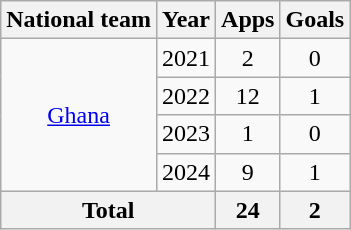<table class="wikitable" style="text-align: center;">
<tr>
<th>National team</th>
<th>Year</th>
<th>Apps</th>
<th>Goals</th>
</tr>
<tr>
<td rowspan="4"><a href='#'>Ghana</a></td>
<td>2021</td>
<td>2</td>
<td>0</td>
</tr>
<tr>
<td>2022</td>
<td>12</td>
<td>1</td>
</tr>
<tr>
<td>2023</td>
<td>1</td>
<td>0</td>
</tr>
<tr>
<td>2024</td>
<td>9</td>
<td>1</td>
</tr>
<tr>
<th colspan="2">Total</th>
<th>24</th>
<th>2</th>
</tr>
</table>
